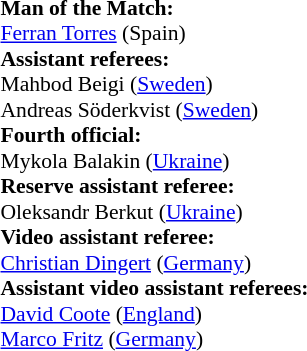<table style="width:50%;font-size:90%">
<tr>
<td><br><strong>Man of the Match:</strong>
<br><a href='#'>Ferran Torres</a> (Spain)<br><strong>Assistant referees:</strong>
<br>Mahbod Beigi (<a href='#'>Sweden</a>)
<br>Andreas Söderkvist (<a href='#'>Sweden</a>)
<br><strong>Fourth official:</strong>
<br>Mykola Balakin (<a href='#'>Ukraine</a>)
<br><strong>Reserve assistant referee:</strong>
<br>Oleksandr Berkut (<a href='#'>Ukraine</a>)
<br><strong>Video assistant referee:</strong>
<br><a href='#'>Christian Dingert</a> (<a href='#'>Germany</a>)
<br><strong>Assistant video assistant referees:</strong>
<br><a href='#'>David Coote</a> (<a href='#'>England</a>)
<br><a href='#'>Marco Fritz</a> (<a href='#'>Germany</a>)</td>
</tr>
</table>
